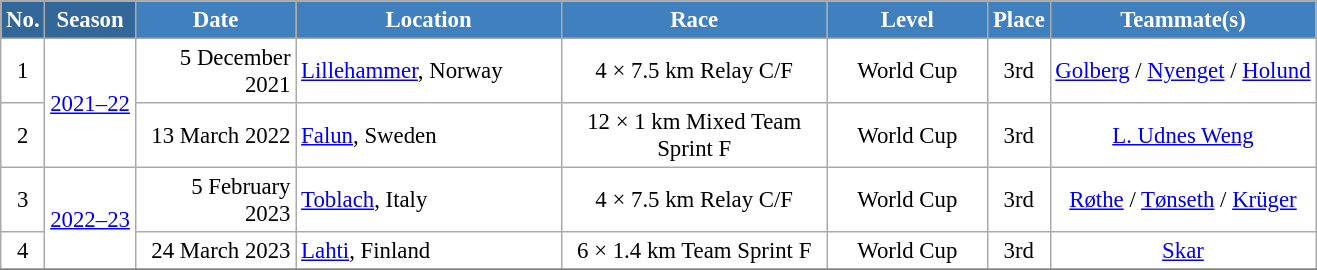<table class="wikitable sortable" style="font-size:95%; text-align:center; border:grey solid 1px; border-collapse:collapse; background:#ffffff;">
<tr style="background:#efefef;">
<th style="background-color:#369; color:white;">No.</th>
<th style="background-color:#369; color:white;">Season</th>
<th style="background-color:#4180be; color:white; width:100px;">Date</th>
<th style="background-color:#4180be; color:white; width:170px;">Location</th>
<th style="background-color:#4180be; color:white; width:170px;">Race</th>
<th style="background-color:#4180be; color:white; width:100px;">Level</th>
<th style="background-color:#4180be; color:white;">Place</th>
<th style="background-color:#4180be; color:white;">Teammate(s)</th>
</tr>
<tr>
<td align=center>1</td>
<td rowspan=2 align=center><a href='#'>2021–22</a></td>
<td align=right>5 December 2021</td>
<td align=left> <a href='#'>Lillehammer</a>, Norway</td>
<td>4 × 7.5 km Relay C/F</td>
<td>World Cup</td>
<td>3rd</td>
<td><a href='#'>Golberg</a> / <a href='#'>Nyenget</a> / <a href='#'>Holund</a></td>
</tr>
<tr>
<td align=center>2</td>
<td align=right>13 March 2022</td>
<td align=left> <a href='#'>Falun</a>, Sweden</td>
<td>12 × 1 km Mixed Team Sprint F</td>
<td>World Cup</td>
<td>3rd</td>
<td><a href='#'>L. Udnes Weng</a></td>
</tr>
<tr>
<td align=center>3</td>
<td rowspan=2 align=center><a href='#'>2022–23</a></td>
<td align=right>5 February 2023</td>
<td align=left> <a href='#'>Toblach</a>, Italy</td>
<td>4 × 7.5 km Relay C/F</td>
<td>World Cup</td>
<td>3rd</td>
<td><a href='#'>Røthe</a> / <a href='#'>Tønseth</a> / <a href='#'>Krüger</a></td>
</tr>
<tr>
<td align=center>4</td>
<td align=right>24 March 2023</td>
<td align=left> <a href='#'>Lahti</a>, Finland</td>
<td>6 × 1.4 km Team Sprint F</td>
<td>World Cup</td>
<td>3rd</td>
<td><a href='#'>Skar</a></td>
</tr>
<tr>
</tr>
</table>
